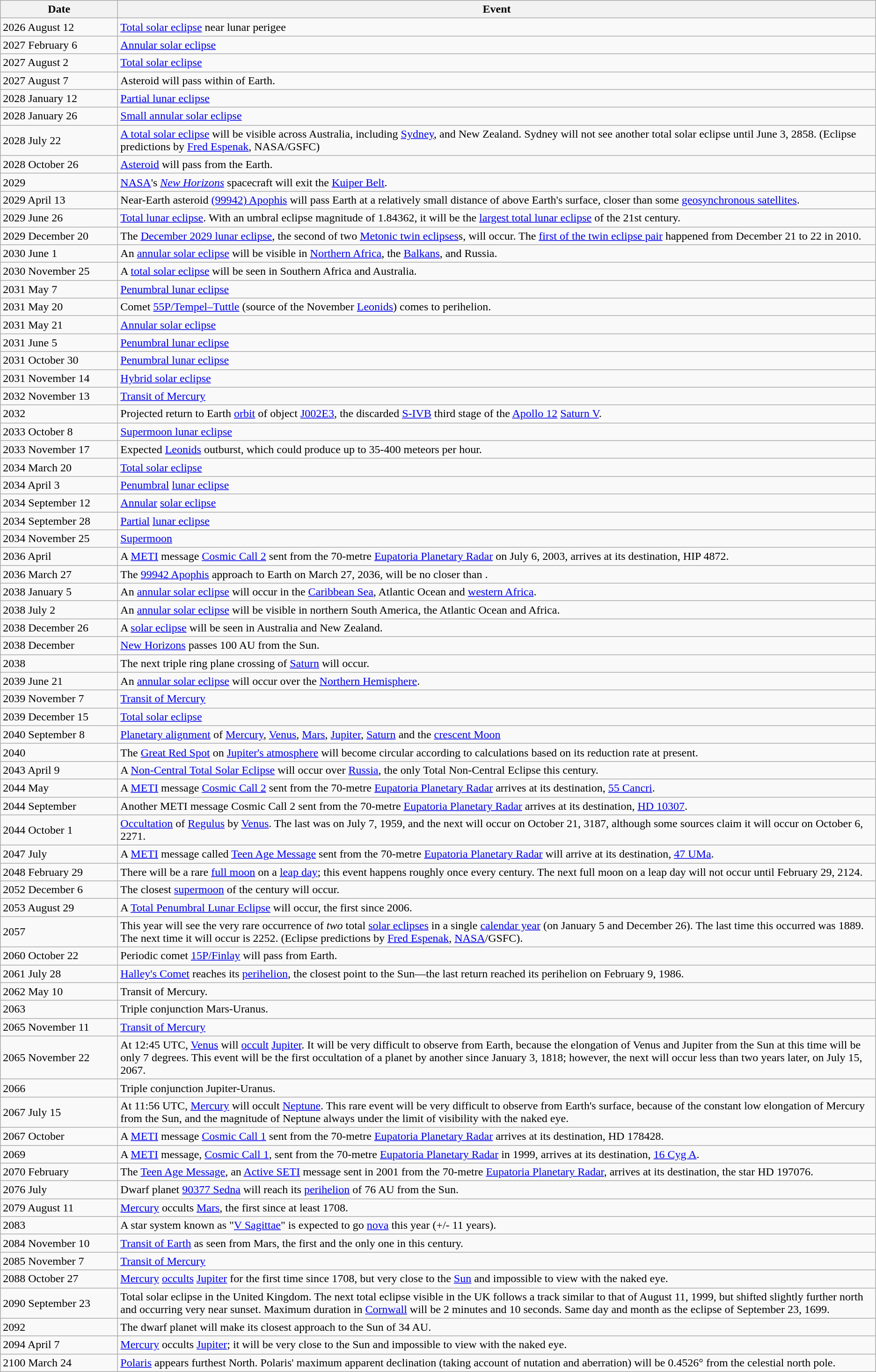<table class="wikitable">
<tr>
<th style="width:10em;">Date</th>
<th>Event</th>
</tr>
<tr>
<td>2026 August 12</td>
<td><a href='#'>Total solar eclipse</a> near lunar perigee</td>
</tr>
<tr>
<td>2027 February 6</td>
<td><a href='#'>Annular solar eclipse</a></td>
</tr>
<tr>
<td>2027 August 2</td>
<td><a href='#'>Total solar eclipse</a></td>
</tr>
<tr>
<td>2027 August 7</td>
<td>Asteroid  will pass within  of Earth.</td>
</tr>
<tr>
<td>2028 January 12</td>
<td><a href='#'>Partial lunar eclipse</a></td>
</tr>
<tr>
<td>2028 January 26</td>
<td><a href='#'>Small annular solar eclipse</a></td>
</tr>
<tr>
<td>2028 July 22</td>
<td><a href='#'>A total solar eclipse</a> will be visible across Australia, including <a href='#'>Sydney</a>, and New Zealand. Sydney will not see another total solar eclipse until June 3, 2858. (Eclipse predictions by <a href='#'>Fred Espenak</a>, NASA/GSFC)</td>
</tr>
<tr>
<td>2028 October 26</td>
<td><a href='#'>Asteroid</a>  will pass  from the Earth.</td>
</tr>
<tr>
<td>2029</td>
<td><a href='#'>NASA</a>'s <em><a href='#'>New Horizons</a></em> spacecraft will exit the <a href='#'>Kuiper Belt</a>.</td>
</tr>
<tr>
<td>2029 April 13</td>
<td>Near-Earth asteroid <a href='#'>(99942) Apophis</a> will pass Earth at a relatively small distance of  above Earth's surface, closer than some <a href='#'>geosynchronous satellites</a>.</td>
</tr>
<tr>
<td>2029 June 26</td>
<td><a href='#'>Total lunar eclipse</a>. With an umbral eclipse magnitude of 1.84362, it will be the <a href='#'>largest total lunar eclipse</a> of the 21st century.</td>
</tr>
<tr>
<td>2029 December 20</td>
<td>The <a href='#'>December 2029 lunar eclipse</a>, the second of two <a href='#'>Metonic twin eclipses</a>s, will occur. The <a href='#'>first of the twin eclipse pair</a> happened from December 21 to 22 in 2010.</td>
</tr>
<tr>
<td>2030 June 1</td>
<td>An <a href='#'>annular solar eclipse</a> will be visible in <a href='#'>Northern Africa</a>, the <a href='#'>Balkans</a>, and Russia.</td>
</tr>
<tr>
<td>2030 November 25</td>
<td>A <a href='#'>total solar eclipse</a> will be seen in Southern Africa and Australia.</td>
</tr>
<tr>
<td>2031 May 7</td>
<td><a href='#'>Penumbral lunar eclipse</a></td>
</tr>
<tr>
<td>2031 May 20</td>
<td>Comet <a href='#'>55P/Tempel–Tuttle</a> (source of the November <a href='#'>Leonids</a>) comes to perihelion.</td>
</tr>
<tr>
<td>2031 May 21</td>
<td><a href='#'>Annular solar eclipse</a></td>
</tr>
<tr>
<td>2031 June 5</td>
<td><a href='#'>Penumbral lunar eclipse</a></td>
</tr>
<tr>
<td>2031 October 30</td>
<td><a href='#'>Penumbral lunar eclipse</a></td>
</tr>
<tr>
<td>2031 November 14</td>
<td><a href='#'>Hybrid solar eclipse</a></td>
</tr>
<tr>
<td>2032 November 13</td>
<td><a href='#'>Transit of Mercury</a></td>
</tr>
<tr>
<td>2032</td>
<td>Projected return to Earth <a href='#'>orbit</a> of object <a href='#'>J002E3</a>, the discarded <a href='#'>S-IVB</a> third stage of the <a href='#'>Apollo 12</a> <a href='#'>Saturn V</a>.</td>
</tr>
<tr>
<td>2033 October 8</td>
<td><a href='#'>Supermoon lunar eclipse</a></td>
</tr>
<tr>
<td>2033 November 17</td>
<td>Expected <a href='#'>Leonids</a> outburst, which could produce up to 35-400 meteors per hour.</td>
</tr>
<tr>
<td>2034 March 20</td>
<td><a href='#'>Total solar eclipse</a></td>
</tr>
<tr>
<td>2034 April 3</td>
<td><a href='#'>Penumbral</a> <a href='#'>lunar eclipse</a></td>
</tr>
<tr>
<td>2034 September 12</td>
<td><a href='#'>Annular</a> <a href='#'>solar eclipse</a></td>
</tr>
<tr>
<td>2034 September 28</td>
<td><a href='#'>Partial</a> <a href='#'>lunar eclipse</a></td>
</tr>
<tr>
<td>2034 November 25</td>
<td><a href='#'>Supermoon</a></td>
</tr>
<tr>
<td>2036 April</td>
<td>A <a href='#'>METI</a> message <a href='#'>Cosmic Call 2</a> sent from the 70-metre <a href='#'>Eupatoria Planetary Radar</a> on July 6, 2003, arrives at its destination, HIP 4872.</td>
</tr>
<tr>
<td>2036 March 27</td>
<td>The <a href='#'>99942 Apophis</a> approach to Earth on March 27, 2036, will be no closer than .</td>
</tr>
<tr>
<td>2038 January 5</td>
<td>An <a href='#'>annular solar eclipse</a> will occur in the <a href='#'>Caribbean Sea</a>, Atlantic Ocean and <a href='#'>western Africa</a>.</td>
</tr>
<tr>
<td>2038 July 2</td>
<td>An <a href='#'>annular solar eclipse</a> will be visible in northern South America, the Atlantic Ocean and Africa.</td>
</tr>
<tr>
<td>2038 December 26</td>
<td>A <a href='#'>solar eclipse</a> will be seen in Australia and New Zealand.</td>
</tr>
<tr>
<td>2038 December</td>
<td><a href='#'>New Horizons</a> passes 100 AU from the Sun.</td>
</tr>
<tr>
<td>2038</td>
<td>The next triple ring plane crossing of <a href='#'>Saturn</a> will occur.</td>
</tr>
<tr>
<td>2039 June 21</td>
<td>An <a href='#'>annular solar eclipse</a> will occur over the <a href='#'>Northern Hemisphere</a>.</td>
</tr>
<tr>
<td>2039 November 7</td>
<td><a href='#'>Transit of Mercury</a></td>
</tr>
<tr>
<td>2039 December 15</td>
<td><a href='#'>Total solar eclipse</a></td>
</tr>
<tr>
<td>2040 September 8</td>
<td><a href='#'>Planetary alignment</a> of <a href='#'>Mercury</a>, <a href='#'>Venus</a>, <a href='#'>Mars</a>, <a href='#'>Jupiter</a>, <a href='#'>Saturn</a> and the <a href='#'>crescent Moon</a></td>
</tr>
<tr>
<td>2040</td>
<td>The <a href='#'>Great Red Spot</a> on <a href='#'>Jupiter's atmosphere</a> will become circular according to calculations based on its reduction rate at present.</td>
</tr>
<tr>
<td>2043 April 9</td>
<td>A <a href='#'>Non-Central Total Solar Eclipse</a> will occur over <a href='#'>Russia</a>, the only Total Non-Central Eclipse this century.</td>
</tr>
<tr>
<td>2044 May</td>
<td>A <a href='#'>METI</a> message <a href='#'>Cosmic Call 2</a> sent from the 70-metre <a href='#'>Eupatoria Planetary Radar</a> arrives at its destination, <a href='#'>55 Cancri</a>.</td>
</tr>
<tr>
<td>2044 September</td>
<td>Another METI message Cosmic Call 2 sent from the 70-metre <a href='#'>Eupatoria Planetary Radar</a> arrives at its destination, <a href='#'>HD 10307</a>.</td>
</tr>
<tr>
<td>2044 October 1</td>
<td><a href='#'>Occultation</a> of <a href='#'>Regulus</a> by <a href='#'>Venus</a>. The last was on July 7, 1959, and the next will occur on October 21, 3187, although some sources claim it will occur on October 6, 2271.</td>
</tr>
<tr>
<td>2047 July</td>
<td>A <a href='#'>METI</a> message called <a href='#'>Teen Age Message</a> sent from the 70-metre <a href='#'>Eupatoria Planetary Radar</a> will arrive at its destination, <a href='#'>47 UMa</a>.</td>
</tr>
<tr>
<td>2048 February 29</td>
<td>There will be a rare <a href='#'>full moon</a> on a <a href='#'>leap day</a>; this event happens roughly once every century. The next full moon on a leap day will not occur until February 29, 2124.</td>
</tr>
<tr>
<td>2052 December 6</td>
<td>The closest <a href='#'>supermoon</a> of the century will occur.</td>
</tr>
<tr>
<td>2053 August 29</td>
<td>A <a href='#'>Total Penumbral Lunar Eclipse</a> will occur, the first since 2006.</td>
</tr>
<tr>
<td>2057</td>
<td>This year will see the very rare occurrence of <em>two</em> total <a href='#'>solar eclipses</a> in a single <a href='#'>calendar year</a> (on January 5 and December 26). The last time this occurred was 1889. The next time it will occur is 2252. (Eclipse predictions by <a href='#'>Fred Espenak</a>, <a href='#'>NASA</a>/GSFC).</td>
</tr>
<tr>
<td>2060 October 22</td>
<td>Periodic comet <a href='#'>15P/Finlay</a> will pass  from Earth.</td>
</tr>
<tr>
<td>2061 July 28</td>
<td><a href='#'>Halley's Comet</a> reaches its <a href='#'>perihelion</a>, the closest point to the Sun—the last return reached its perihelion on February 9, 1986.</td>
</tr>
<tr>
<td>2062 May 10</td>
<td>Transit of Mercury.</td>
</tr>
<tr>
<td>2063</td>
<td>Triple conjunction Mars-Uranus.</td>
</tr>
<tr>
<td>2065 November 11</td>
<td><a href='#'>Transit of Mercury</a></td>
</tr>
<tr>
<td>2065 November 22</td>
<td>At 12:45 UTC, <a href='#'>Venus</a> will <a href='#'>occult</a> <a href='#'>Jupiter</a>. It will be very difficult to observe from Earth, because the elongation of Venus and Jupiter from the Sun at this time will be only 7 degrees. This event will be the first occultation of a planet by another since January 3, 1818; however, the next will occur less than two years later, on July 15, 2067.</td>
</tr>
<tr>
<td>2066</td>
<td>Triple conjunction Jupiter-Uranus.</td>
</tr>
<tr>
<td>2067 July 15</td>
<td>At 11:56 UTC, <a href='#'>Mercury</a> will occult <a href='#'>Neptune</a>. This rare event will be very difficult to observe from Earth's surface, because of the constant low elongation of Mercury from the Sun, and the magnitude of Neptune always under the limit of visibility with the naked eye.</td>
</tr>
<tr>
<td>2067 October</td>
<td>A <a href='#'>METI</a> message <a href='#'>Cosmic Call 1</a> sent from the 70-metre <a href='#'>Eupatoria Planetary Radar</a> arrives at its destination, HD 178428.</td>
</tr>
<tr>
<td>2069</td>
<td>A <a href='#'>METI</a> message, <a href='#'>Cosmic Call 1</a>, sent from the 70-metre <a href='#'>Eupatoria Planetary Radar</a> in 1999, arrives at its destination, <a href='#'>16 Cyg A</a>.</td>
</tr>
<tr>
<td>2070 February</td>
<td>The <a href='#'>Teen Age Message</a>, an <a href='#'>Active SETI</a> message sent in 2001 from the 70-metre <a href='#'>Eupatoria Planetary Radar</a>, arrives at its destination, the star HD 197076.</td>
</tr>
<tr>
<td>2076 July</td>
<td>Dwarf planet <a href='#'>90377 Sedna</a> will reach its <a href='#'>perihelion</a> of 76 AU from the Sun.</td>
</tr>
<tr>
<td>2079 August 11</td>
<td><a href='#'>Mercury</a> occults <a href='#'>Mars</a>, the first since at least 1708.</td>
</tr>
<tr>
<td>2083</td>
<td>A star system known as "<a href='#'>V Sagittae</a>" is expected to go <a href='#'>nova</a> this year (+/- 11 years).</td>
</tr>
<tr>
<td>2084 November 10</td>
<td><a href='#'>Transit of Earth</a> as seen from Mars, the first and the only one in this century.</td>
</tr>
<tr>
<td>2085 November 7</td>
<td><a href='#'>Transit of Mercury</a></td>
</tr>
<tr>
<td>2088 October 27</td>
<td><a href='#'>Mercury</a> <a href='#'>occults</a> <a href='#'>Jupiter</a> for the first time since 1708, but very close to the <a href='#'>Sun</a> and impossible to view with the naked eye.</td>
</tr>
<tr>
<td>2090 September 23</td>
<td>Total solar eclipse in the United Kingdom. The next total eclipse visible in the UK follows a track similar to that of August 11, 1999, but shifted slightly further north and occurring very near sunset. Maximum duration in <a href='#'>Cornwall</a> will be 2 minutes and 10 seconds. Same day and month as the eclipse of September 23, 1699.</td>
</tr>
<tr>
<td>2092</td>
<td>The dwarf planet  will make its closest approach to the Sun of 34 AU.</td>
</tr>
<tr>
<td>2094 April 7</td>
<td><a href='#'>Mercury</a> occults <a href='#'>Jupiter</a>; it will be very close to the Sun and impossible to view with the naked eye.</td>
</tr>
<tr>
<td>2100 March 24</td>
<td><a href='#'>Polaris</a> appears furthest North. Polaris' maximum apparent declination (taking account of nutation and aberration) will be 0.4526° from the celestial north pole.</td>
</tr>
</table>
